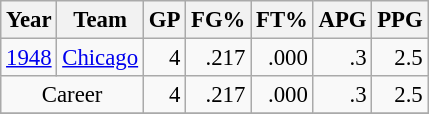<table class="wikitable sortable" style="font-size:95%; text-align:right;">
<tr>
<th>Year</th>
<th>Team</th>
<th>GP</th>
<th>FG%</th>
<th>FT%</th>
<th>APG</th>
<th>PPG</th>
</tr>
<tr>
<td style="text-align:left;"><a href='#'>1948</a></td>
<td style="text-align:left;"><a href='#'>Chicago</a></td>
<td>4</td>
<td>.217</td>
<td>.000</td>
<td>.3</td>
<td>2.5</td>
</tr>
<tr>
<td style="text-align:center;" colspan="2">Career</td>
<td>4</td>
<td>.217</td>
<td>.000</td>
<td>.3</td>
<td>2.5</td>
</tr>
<tr>
</tr>
</table>
